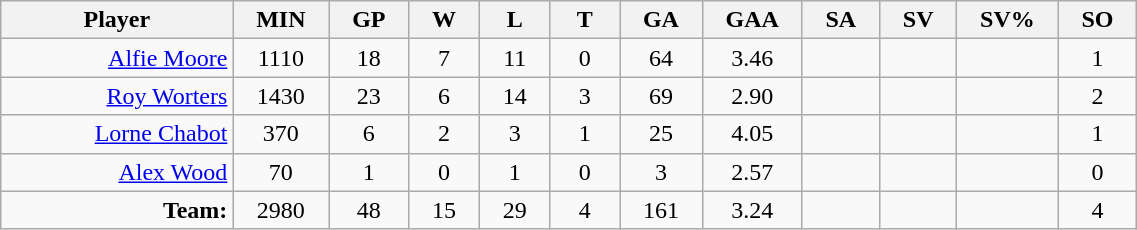<table class="wikitable sortable" width="60%">
<tr>
<th bgcolor="#DDDDFF" width="10%">Player</th>
<th width="3%" bgcolor="#DDDDFF">MIN</th>
<th width="3%" bgcolor="#DDDDFF">GP</th>
<th width="3%" bgcolor="#DDDDFF">W</th>
<th width="3%" bgcolor="#DDDDFF">L</th>
<th width="3%" bgcolor="#DDDDFF">T</th>
<th width="3%" bgcolor="#DDDDFF">GA</th>
<th width="3%" bgcolor="#DDDDFF">GAA</th>
<th width="3%" bgcolor="#DDDDFF">SA</th>
<th width="3%" bgcolor="#DDDDFF">SV</th>
<th width="3%" bgcolor="#DDDDFF">SV%</th>
<th width="3%" bgcolor="#DDDDFF">SO</th>
</tr>
<tr align="center">
<td align="right"><a href='#'>Alfie Moore</a></td>
<td>1110</td>
<td>18</td>
<td>7</td>
<td>11</td>
<td>0</td>
<td>64</td>
<td>3.46</td>
<td></td>
<td></td>
<td></td>
<td>1</td>
</tr>
<tr align="center">
<td align="right"><a href='#'>Roy Worters</a></td>
<td>1430</td>
<td>23</td>
<td>6</td>
<td>14</td>
<td>3</td>
<td>69</td>
<td>2.90</td>
<td></td>
<td></td>
<td></td>
<td>2</td>
</tr>
<tr align="center">
<td align="right"><a href='#'>Lorne Chabot</a></td>
<td>370</td>
<td>6</td>
<td>2</td>
<td>3</td>
<td>1</td>
<td>25</td>
<td>4.05</td>
<td></td>
<td></td>
<td></td>
<td>1</td>
</tr>
<tr align="center">
<td align="right"><a href='#'>Alex Wood</a></td>
<td>70</td>
<td>1</td>
<td>0</td>
<td>1</td>
<td>0</td>
<td>3</td>
<td>2.57</td>
<td></td>
<td></td>
<td></td>
<td>0</td>
</tr>
<tr align="center">
<td align="right"><strong>Team:</strong></td>
<td>2980</td>
<td>48</td>
<td>15</td>
<td>29</td>
<td>4</td>
<td>161</td>
<td>3.24</td>
<td></td>
<td></td>
<td></td>
<td>4</td>
</tr>
</table>
